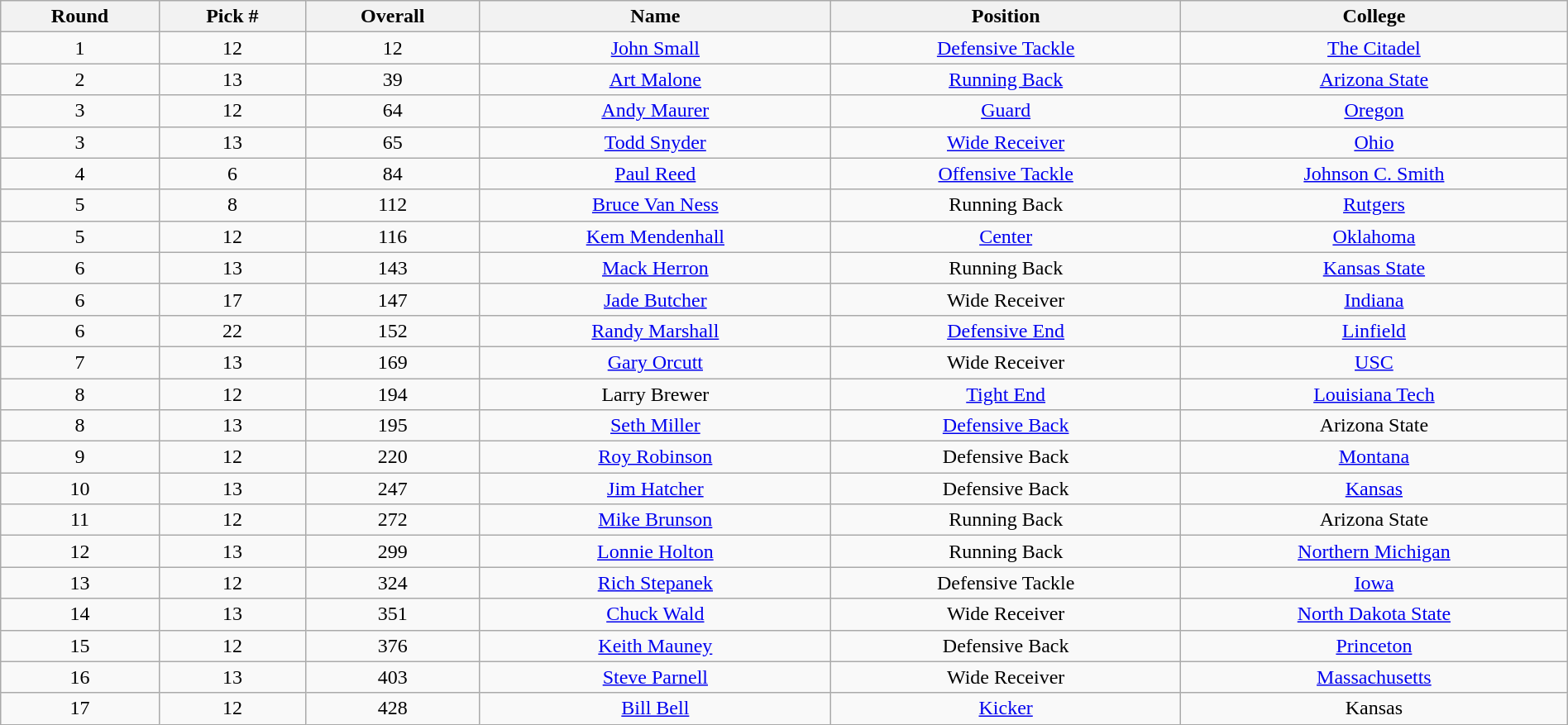<table class="wikitable sortable sortable" style="width: 100%; text-align:center">
<tr>
<th>Round</th>
<th>Pick #</th>
<th>Overall</th>
<th>Name</th>
<th>Position</th>
<th>College</th>
</tr>
<tr>
<td>1</td>
<td>12</td>
<td>12</td>
<td><a href='#'>John Small</a></td>
<td><a href='#'>Defensive Tackle</a></td>
<td><a href='#'>The Citadel</a></td>
</tr>
<tr>
<td>2</td>
<td>13</td>
<td>39</td>
<td><a href='#'>Art Malone</a></td>
<td><a href='#'>Running Back</a></td>
<td><a href='#'>Arizona State</a></td>
</tr>
<tr>
<td>3</td>
<td>12</td>
<td>64</td>
<td><a href='#'>Andy Maurer</a></td>
<td><a href='#'>Guard</a></td>
<td><a href='#'>Oregon</a></td>
</tr>
<tr>
<td>3</td>
<td>13</td>
<td>65</td>
<td><a href='#'>Todd Snyder</a></td>
<td><a href='#'>Wide Receiver</a></td>
<td><a href='#'>Ohio</a></td>
</tr>
<tr>
<td>4</td>
<td>6</td>
<td>84</td>
<td><a href='#'>Paul Reed</a></td>
<td><a href='#'>Offensive Tackle</a></td>
<td><a href='#'>Johnson C. Smith</a></td>
</tr>
<tr>
<td>5</td>
<td>8</td>
<td>112</td>
<td><a href='#'>Bruce Van Ness</a></td>
<td>Running Back</td>
<td><a href='#'>Rutgers</a></td>
</tr>
<tr>
<td>5</td>
<td>12</td>
<td>116</td>
<td><a href='#'>Kem Mendenhall</a></td>
<td><a href='#'>Center</a></td>
<td><a href='#'>Oklahoma</a></td>
</tr>
<tr>
<td>6</td>
<td>13</td>
<td>143</td>
<td><a href='#'>Mack Herron</a></td>
<td>Running Back</td>
<td><a href='#'>Kansas State</a></td>
</tr>
<tr>
<td>6</td>
<td>17</td>
<td>147</td>
<td><a href='#'>Jade Butcher</a></td>
<td>Wide Receiver</td>
<td><a href='#'>Indiana</a></td>
</tr>
<tr>
<td>6</td>
<td>22</td>
<td>152</td>
<td><a href='#'>Randy Marshall</a></td>
<td><a href='#'>Defensive End</a></td>
<td><a href='#'>Linfield</a></td>
</tr>
<tr>
<td>7</td>
<td>13</td>
<td>169</td>
<td><a href='#'>Gary Orcutt</a></td>
<td>Wide Receiver</td>
<td><a href='#'>USC</a></td>
</tr>
<tr>
<td>8</td>
<td>12</td>
<td>194</td>
<td>Larry Brewer</td>
<td><a href='#'>Tight End</a></td>
<td><a href='#'>Louisiana Tech</a></td>
</tr>
<tr>
<td>8</td>
<td>13</td>
<td>195</td>
<td><a href='#'>Seth Miller</a></td>
<td><a href='#'>Defensive Back</a></td>
<td>Arizona State</td>
</tr>
<tr>
<td>9</td>
<td>12</td>
<td>220</td>
<td><a href='#'>Roy Robinson</a></td>
<td>Defensive Back</td>
<td><a href='#'>Montana</a></td>
</tr>
<tr>
<td>10</td>
<td>13</td>
<td>247</td>
<td><a href='#'>Jim Hatcher</a></td>
<td>Defensive Back</td>
<td><a href='#'>Kansas</a></td>
</tr>
<tr>
<td>11</td>
<td>12</td>
<td>272</td>
<td><a href='#'>Mike Brunson</a></td>
<td>Running Back</td>
<td>Arizona State</td>
</tr>
<tr>
<td>12</td>
<td>13</td>
<td>299</td>
<td><a href='#'>Lonnie Holton</a></td>
<td>Running Back</td>
<td><a href='#'>Northern Michigan</a></td>
</tr>
<tr>
<td>13</td>
<td>12</td>
<td>324</td>
<td><a href='#'>Rich Stepanek</a></td>
<td>Defensive Tackle</td>
<td><a href='#'>Iowa</a></td>
</tr>
<tr>
<td>14</td>
<td>13</td>
<td>351</td>
<td><a href='#'>Chuck Wald</a></td>
<td>Wide Receiver</td>
<td><a href='#'>North Dakota State</a></td>
</tr>
<tr>
<td>15</td>
<td>12</td>
<td>376</td>
<td><a href='#'>Keith Mauney</a></td>
<td>Defensive Back</td>
<td><a href='#'>Princeton</a></td>
</tr>
<tr>
<td>16</td>
<td>13</td>
<td>403</td>
<td><a href='#'>Steve Parnell</a></td>
<td>Wide Receiver</td>
<td><a href='#'>Massachusetts</a></td>
</tr>
<tr>
<td>17</td>
<td>12</td>
<td>428</td>
<td><a href='#'>Bill Bell</a></td>
<td><a href='#'>Kicker</a></td>
<td>Kansas</td>
</tr>
</table>
